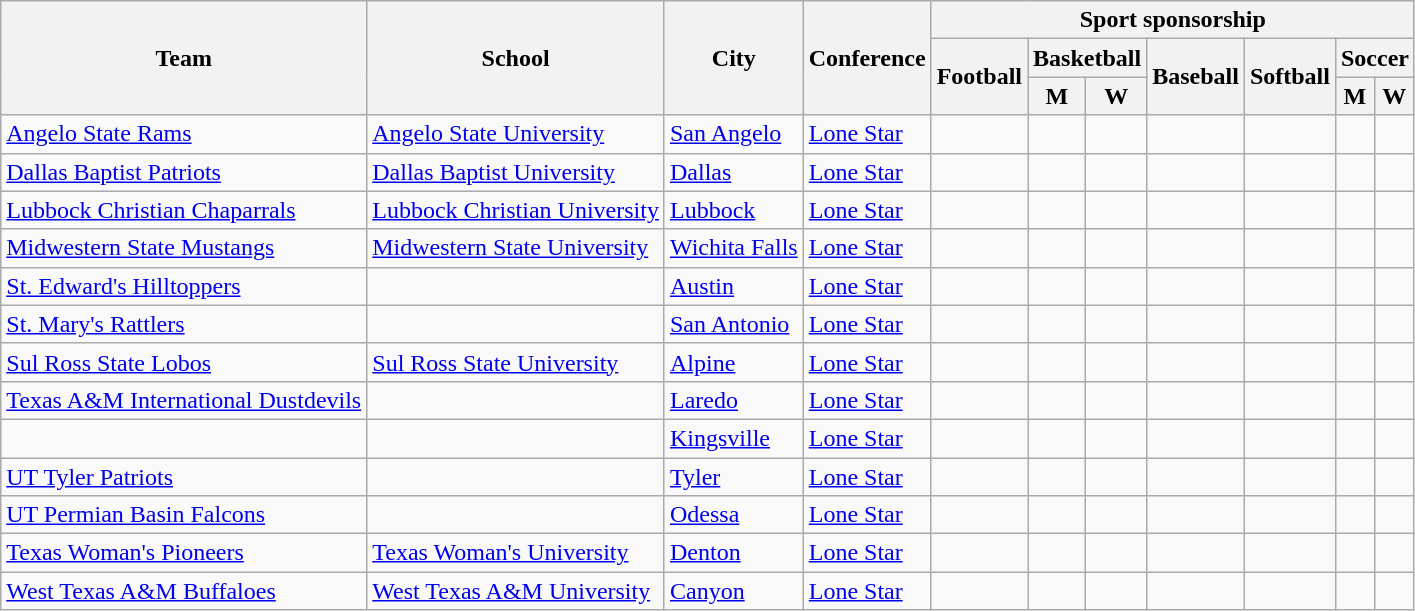<table class="sortable wikitable">
<tr>
<th rowspan=3>Team</th>
<th rowspan=3>School</th>
<th rowspan=3>City</th>
<th rowspan=3>Conference</th>
<th colspan=7>Sport sponsorship</th>
</tr>
<tr>
<th rowspan=2>Football</th>
<th colspan=2>Basketball</th>
<th rowspan=2>Baseball</th>
<th rowspan=2>Softball</th>
<th colspan=2>Soccer</th>
</tr>
<tr>
<th>M</th>
<th>W</th>
<th>M</th>
<th>W</th>
</tr>
<tr>
<td><a href='#'>Angelo State Rams</a></td>
<td><a href='#'>Angelo State University</a></td>
<td><a href='#'>San Angelo</a></td>
<td><a href='#'>Lone Star</a></td>
<td></td>
<td></td>
<td></td>
<td></td>
<td></td>
<td></td>
<td></td>
</tr>
<tr>
<td><a href='#'>Dallas Baptist Patriots</a></td>
<td><a href='#'>Dallas Baptist University</a></td>
<td><a href='#'>Dallas</a></td>
<td><a href='#'>Lone Star</a></td>
<td></td>
<td></td>
<td></td>
<td> </td>
<td></td>
<td></td>
<td></td>
</tr>
<tr>
<td><a href='#'>Lubbock Christian Chaparrals</a></td>
<td><a href='#'>Lubbock Christian University</a></td>
<td><a href='#'>Lubbock</a></td>
<td><a href='#'>Lone Star</a></td>
<td></td>
<td></td>
<td></td>
<td></td>
<td></td>
<td></td>
<td></td>
</tr>
<tr>
<td><a href='#'>Midwestern State Mustangs</a></td>
<td><a href='#'>Midwestern State University</a></td>
<td><a href='#'>Wichita Falls</a></td>
<td><a href='#'>Lone Star</a></td>
<td></td>
<td></td>
<td></td>
<td></td>
<td></td>
<td></td>
<td></td>
</tr>
<tr>
<td><a href='#'>St. Edward's Hilltoppers</a></td>
<td></td>
<td><a href='#'>Austin</a></td>
<td><a href='#'>Lone Star</a></td>
<td></td>
<td></td>
<td></td>
<td></td>
<td></td>
<td></td>
<td></td>
</tr>
<tr>
<td><a href='#'>St. Mary's Rattlers</a></td>
<td></td>
<td><a href='#'>San Antonio</a></td>
<td><a href='#'>Lone Star</a></td>
<td></td>
<td></td>
<td></td>
<td></td>
<td></td>
<td></td>
<td></td>
</tr>
<tr>
<td><a href='#'>Sul Ross State Lobos</a></td>
<td><a href='#'>Sul Ross State University</a></td>
<td><a href='#'>Alpine</a></td>
<td><a href='#'>Lone Star</a></td>
<td></td>
<td></td>
<td></td>
<td></td>
<td></td>
<td></td>
<td></td>
</tr>
<tr>
<td><a href='#'>Texas A&M International Dustdevils</a></td>
<td></td>
<td><a href='#'>Laredo</a></td>
<td><a href='#'>Lone Star</a></td>
<td></td>
<td></td>
<td></td>
<td></td>
<td></td>
<td></td>
<td></td>
</tr>
<tr>
<td></td>
<td></td>
<td><a href='#'>Kingsville</a></td>
<td><a href='#'>Lone Star</a></td>
<td></td>
<td></td>
<td></td>
<td></td>
<td></td>
<td></td>
<td></td>
</tr>
<tr>
<td><a href='#'>UT Tyler Patriots</a></td>
<td></td>
<td><a href='#'>Tyler</a></td>
<td><a href='#'>Lone Star</a></td>
<td></td>
<td></td>
<td></td>
<td></td>
<td></td>
<td></td>
<td></td>
</tr>
<tr>
<td><a href='#'>UT Permian Basin Falcons</a></td>
<td></td>
<td><a href='#'>Odessa</a></td>
<td><a href='#'>Lone Star</a></td>
<td></td>
<td></td>
<td></td>
<td></td>
<td></td>
<td></td>
<td></td>
</tr>
<tr>
<td><a href='#'>Texas Woman's Pioneers</a></td>
<td><a href='#'>Texas Woman's University</a></td>
<td><a href='#'>Denton</a></td>
<td><a href='#'>Lone Star</a></td>
<td></td>
<td></td>
<td></td>
<td></td>
<td></td>
<td></td>
<td></td>
</tr>
<tr>
<td><a href='#'>West Texas A&M Buffaloes</a></td>
<td><a href='#'>West Texas A&M University</a></td>
<td><a href='#'>Canyon</a></td>
<td><a href='#'>Lone Star</a></td>
<td></td>
<td></td>
<td></td>
<td></td>
<td></td>
<td></td>
<td></td>
</tr>
</table>
